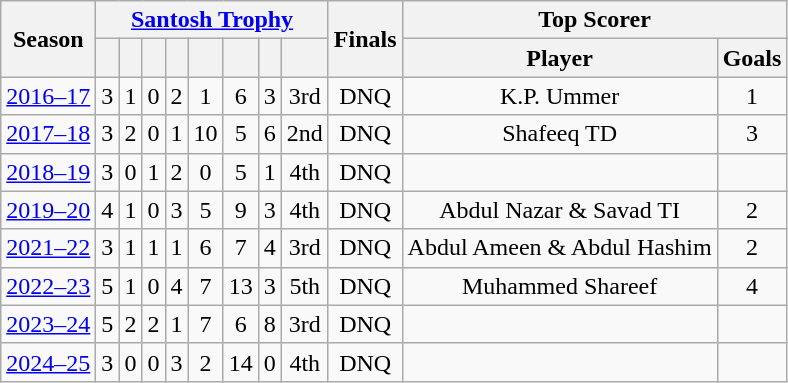<table class="wikitable sortable" style="text-align: center">
<tr>
<th scope="col" rowspan="2">Season</th>
<th colspan=8 class="unsortable"><a href='#'>Santosh Trophy</a></th>
<th scope="col" rowspan=2 class="unsortable"><strong>Finals</strong></th>
<th scope="col" colspan=3 class="unsortable">Top Scorer</th>
</tr>
<tr>
<th></th>
<th></th>
<th></th>
<th></th>
<th></th>
<th></th>
<th></th>
<th></th>
<th class="unsortable">Player</th>
<th class="unsortable">Goals</th>
</tr>
<tr>
<td><a href='#'>2016–17</a></td>
<td>3</td>
<td>1</td>
<td>0</td>
<td>2</td>
<td>1</td>
<td>6</td>
<td>3</td>
<td>3rd</td>
<td>DNQ</td>
<td> K.P. Ummer</td>
<td>1</td>
</tr>
<tr>
<td><a href='#'>2017–18</a></td>
<td>3</td>
<td>2</td>
<td>0</td>
<td>1</td>
<td>10</td>
<td>5</td>
<td>6</td>
<td>2nd</td>
<td>DNQ</td>
<td> Shafeeq TD</td>
<td>3</td>
</tr>
<tr>
<td><a href='#'>2018–19</a></td>
<td>3</td>
<td>0</td>
<td>1</td>
<td>2</td>
<td>0</td>
<td>5</td>
<td>1</td>
<td>4th</td>
<td>DNQ</td>
<td></td>
<td></td>
</tr>
<tr>
<td><a href='#'>2019–20</a></td>
<td>4</td>
<td>1</td>
<td>0</td>
<td>3</td>
<td>5</td>
<td>9</td>
<td>3</td>
<td>4th</td>
<td>DNQ</td>
<td> Abdul Nazar & Savad TI</td>
<td>2</td>
</tr>
<tr>
<td><a href='#'>2021–22</a></td>
<td>3</td>
<td>1</td>
<td>1</td>
<td>1</td>
<td>6</td>
<td>7</td>
<td>4</td>
<td>3rd</td>
<td>DNQ</td>
<td> Abdul Ameen & Abdul Hashim</td>
<td>2</td>
</tr>
<tr>
<td><a href='#'>2022–23</a></td>
<td>5</td>
<td>1</td>
<td>0</td>
<td>4</td>
<td>7</td>
<td>13</td>
<td>3</td>
<td>5th</td>
<td>DNQ</td>
<td> Muhammed Shareef</td>
<td>4</td>
</tr>
<tr>
<td><a href='#'>2023–24</a></td>
<td>5</td>
<td>2</td>
<td>2</td>
<td>1</td>
<td>7</td>
<td>6</td>
<td>8</td>
<td>3rd</td>
<td>DNQ</td>
<td></td>
<td></td>
</tr>
<tr>
<td><a href='#'>2024–25</a></td>
<td>3</td>
<td>0</td>
<td>0</td>
<td>3</td>
<td>2</td>
<td>14</td>
<td>0</td>
<td>4th</td>
<td>DNQ</td>
<td></td>
<td></td>
</tr>
</table>
